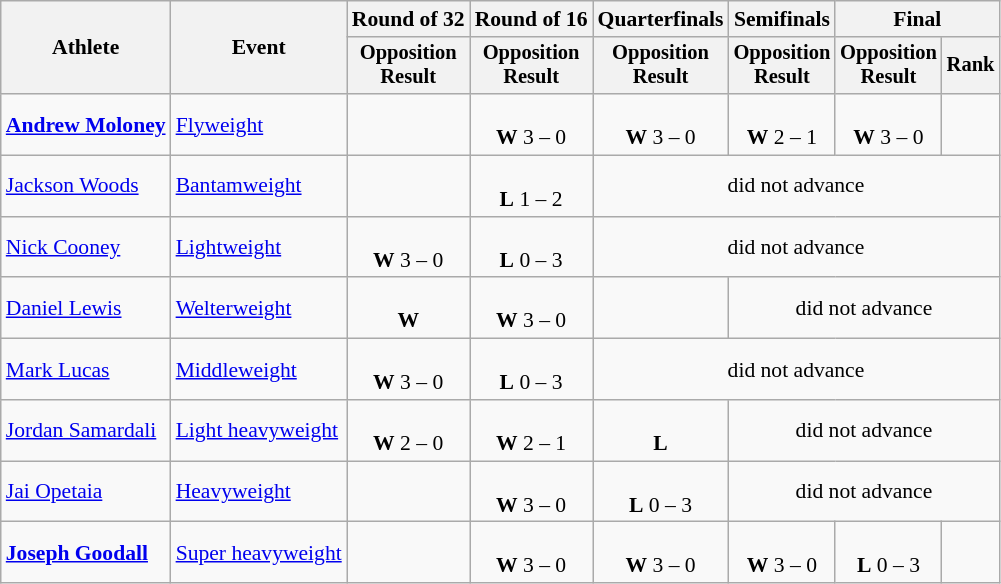<table class="wikitable" style="font-size:90%;">
<tr>
<th rowspan=2>Athlete</th>
<th rowspan=2>Event</th>
<th>Round of 32</th>
<th>Round of 16</th>
<th>Quarterfinals</th>
<th>Semifinals</th>
<th colspan=2>Final</th>
</tr>
<tr style="font-size:95%">
<th>Opposition<br>Result</th>
<th>Opposition<br>Result</th>
<th>Opposition<br>Result</th>
<th>Opposition<br>Result</th>
<th>Opposition<br>Result</th>
<th>Rank</th>
</tr>
<tr align=center>
<td align=left><strong><a href='#'>Andrew Moloney</a></strong></td>
<td align=left><a href='#'>Flyweight</a></td>
<td></td>
<td><br><strong>W</strong> 3 – 0</td>
<td><br><strong>W</strong> 3 – 0</td>
<td><br><strong>W</strong> 2 – 1</td>
<td><br><strong>W</strong> 3 – 0</td>
<td></td>
</tr>
<tr align=center>
<td align=left><a href='#'>Jackson Woods</a></td>
<td align=left><a href='#'>Bantamweight</a></td>
<td></td>
<td><br><strong>L</strong> 1 – 2</td>
<td colspan=4>did not advance</td>
</tr>
<tr align=center>
<td align=left><a href='#'>Nick Cooney</a></td>
<td align=left><a href='#'>Lightweight</a></td>
<td><br><strong>W</strong> 3 – 0</td>
<td><br><strong>L</strong> 0 – 3</td>
<td colspan=4>did not advance</td>
</tr>
<tr align=center>
<td align=left><a href='#'>Daniel Lewis</a></td>
<td align=left><a href='#'>Welterweight</a></td>
<td><br><strong>W</strong> </td>
<td><br><strong>W</strong> 3 – 0</td>
<td></td>
<td colspan=3>did not advance</td>
</tr>
<tr align=center>
<td align=left><a href='#'>Mark Lucas</a></td>
<td align=left><a href='#'>Middleweight</a></td>
<td><br><strong>W</strong> 3 – 0</td>
<td><br><strong>L</strong> 0 – 3</td>
<td colspan=4>did not advance</td>
</tr>
<tr align=center>
<td align=left><a href='#'>Jordan Samardali</a></td>
<td align=left><a href='#'>Light heavyweight</a></td>
<td><br><strong>W</strong> 2 – 0</td>
<td><br><strong>W</strong> 2 – 1</td>
<td><br><strong>L</strong> </td>
<td colspan=3>did not advance</td>
</tr>
<tr align=center>
<td align=left><a href='#'>Jai Opetaia</a></td>
<td align=left><a href='#'>Heavyweight</a></td>
<td></td>
<td><br><strong>W</strong> 3 – 0</td>
<td><br><strong>L</strong> 0 – 3</td>
<td colspan=3>did not advance</td>
</tr>
<tr align=center>
<td align=left><strong><a href='#'>Joseph Goodall</a></strong></td>
<td align=left><a href='#'>Super heavyweight</a></td>
<td></td>
<td><br><strong>W</strong> 3 – 0</td>
<td><br><strong>W</strong> 3 – 0</td>
<td><br><strong>W</strong> 3 – 0</td>
<td><br><strong>L</strong> 0 – 3</td>
<td></td>
</tr>
</table>
